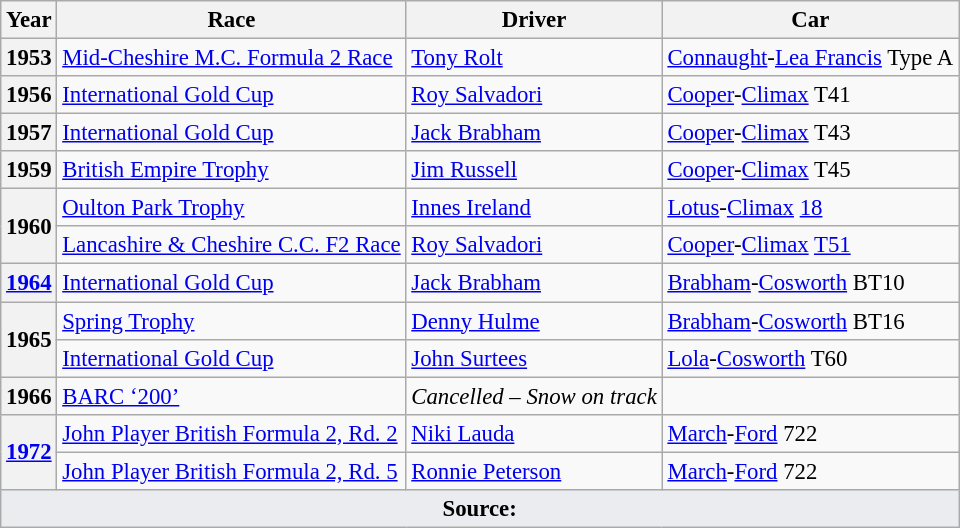<table class="wikitable" style="font-size: 95%;">
<tr>
<th>Year</th>
<th>Race</th>
<th>Driver</th>
<th>Car</th>
</tr>
<tr>
<th>1953</th>
<td><a href='#'>Mid-Cheshire M.C. Formula 2 Race</a></td>
<td><a href='#'>Tony Rolt</a></td>
<td><a href='#'>Connaught</a>-<a href='#'>Lea Francis</a> Type A</td>
</tr>
<tr>
<th>1956</th>
<td><a href='#'>International Gold Cup</a></td>
<td><a href='#'>Roy Salvadori</a></td>
<td><a href='#'>Cooper</a>-<a href='#'>Climax</a> T41</td>
</tr>
<tr>
<th>1957</th>
<td><a href='#'>International Gold Cup</a></td>
<td><a href='#'>Jack Brabham</a></td>
<td><a href='#'>Cooper</a>-<a href='#'>Climax</a> T43</td>
</tr>
<tr>
<th>1959</th>
<td><a href='#'>British Empire Trophy</a></td>
<td><a href='#'>Jim Russell</a></td>
<td><a href='#'>Cooper</a>-<a href='#'>Climax</a> T45</td>
</tr>
<tr>
<th rowspan=2>1960</th>
<td><a href='#'>Oulton Park Trophy</a></td>
<td><a href='#'>Innes Ireland</a></td>
<td><a href='#'>Lotus</a>-<a href='#'>Climax</a> <a href='#'>18</a></td>
</tr>
<tr>
<td><a href='#'>Lancashire & Cheshire C.C. F2 Race</a></td>
<td><a href='#'>Roy Salvadori</a></td>
<td><a href='#'>Cooper</a>-<a href='#'>Climax</a> <a href='#'>T51</a></td>
</tr>
<tr>
<th><a href='#'>1964</a></th>
<td><a href='#'>International Gold Cup</a></td>
<td><a href='#'>Jack Brabham</a></td>
<td><a href='#'>Brabham</a>-<a href='#'>Cosworth</a> BT10</td>
</tr>
<tr>
<th rowspan=2>1965</th>
<td><a href='#'>Spring Trophy</a></td>
<td><a href='#'>Denny Hulme</a></td>
<td><a href='#'>Brabham</a>-<a href='#'>Cosworth</a> BT16</td>
</tr>
<tr>
<td><a href='#'>International Gold Cup</a></td>
<td><a href='#'>John Surtees</a></td>
<td><a href='#'>Lola</a>-<a href='#'>Cosworth</a> T60</td>
</tr>
<tr>
<th>1966</th>
<td><a href='#'>BARC ‘200’</a></td>
<td><em>Cancelled – Snow on track</em></td>
<td></td>
</tr>
<tr>
<th rowspan=2><a href='#'>1972</a></th>
<td><a href='#'>John Player British Formula 2, Rd. 2</a></td>
<td><a href='#'>Niki Lauda</a></td>
<td><a href='#'>March</a>-<a href='#'>Ford</a> 722</td>
</tr>
<tr>
<td><a href='#'>John Player British Formula 2, Rd. 5</a></td>
<td><a href='#'>Ronnie Peterson</a></td>
<td><a href='#'>March</a>-<a href='#'>Ford</a> 722</td>
</tr>
<tr>
<td colspan=4 style="background-color:#EAECF0;text-align:center" align="bottom"><strong>Source:</strong></td>
</tr>
</table>
